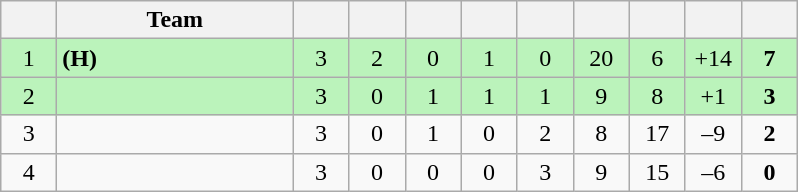<table class="wikitable" style="text-align: center; font-size: 100%;">
<tr>
<th width="30"></th>
<th width="150">Team</th>
<th width="30"></th>
<th width="30"></th>
<th width="30"></th>
<th width="30"></th>
<th width="30"></th>
<th width="30"></th>
<th width="30"></th>
<th width="30"></th>
<th width="30"></th>
</tr>
<tr style="background-color: #bbf3bb;">
<td>1</td>
<td align=left> <strong>(H)</strong></td>
<td>3</td>
<td>2</td>
<td>0</td>
<td>1</td>
<td>0</td>
<td>20</td>
<td>6</td>
<td>+14</td>
<td><strong>7</strong></td>
</tr>
<tr style="background-color: #bbf3bb;">
<td>2</td>
<td align=left></td>
<td>3</td>
<td>0</td>
<td>1</td>
<td>1</td>
<td>1</td>
<td>9</td>
<td>8</td>
<td>+1</td>
<td><strong>3</strong></td>
</tr>
<tr>
<td>3</td>
<td align=left></td>
<td>3</td>
<td>0</td>
<td>1</td>
<td>0</td>
<td>2</td>
<td>8</td>
<td>17</td>
<td>–9</td>
<td><strong>2</strong></td>
</tr>
<tr>
<td>4</td>
<td align=left></td>
<td>3</td>
<td>0</td>
<td>0</td>
<td>0</td>
<td>3</td>
<td>9</td>
<td>15</td>
<td>–6</td>
<td><strong>0</strong></td>
</tr>
</table>
